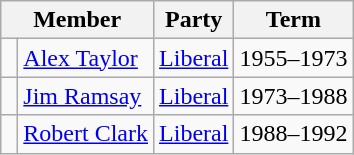<table class="wikitable">
<tr>
<th colspan="2">Member</th>
<th>Party</th>
<th>Term</th>
</tr>
<tr>
<td> </td>
<td><a href='#'>Alex Taylor</a></td>
<td><a href='#'>Liberal</a></td>
<td>1955–1973</td>
</tr>
<tr>
<td> </td>
<td><a href='#'>Jim Ramsay</a></td>
<td><a href='#'>Liberal</a></td>
<td>1973–1988</td>
</tr>
<tr>
<td> </td>
<td><a href='#'>Robert Clark</a></td>
<td><a href='#'>Liberal</a></td>
<td>1988–1992</td>
</tr>
</table>
